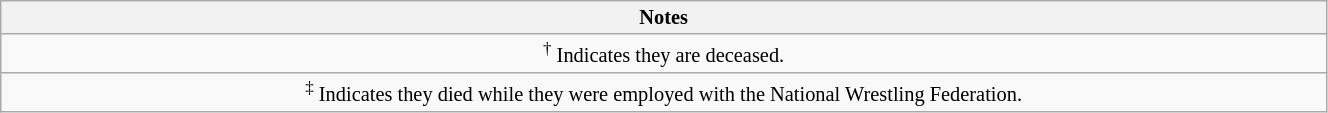<table class="wikitable" width="70%" style="font-size:85%; text-align:center;">
<tr>
<th colspan="2">Notes</th>
</tr>
<tr>
<td colspan="2"><sup>†</sup> Indicates they are deceased.</td>
</tr>
<tr>
<td colspan="2"><sup>‡</sup> Indicates they died while they were employed with the National Wrestling Federation.</td>
</tr>
</table>
